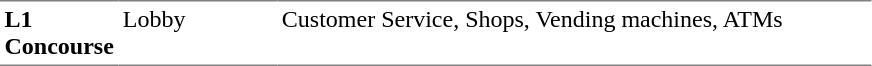<table table border=0 cellspacing=0 cellpadding=3>
<tr>
<td style="border-bottom:solid 1px gray; border-top:solid 1px gray;" valign=top width=50><strong>L1<br>Concourse</strong></td>
<td style="border-bottom:solid 1px gray; border-top:solid 1px gray;" valign=top width=100>Lobby</td>
<td style="border-bottom:solid 1px gray; border-top:solid 1px gray;" valign=top width=390>Customer Service, Shops, Vending machines, ATMs</td>
</tr>
</table>
